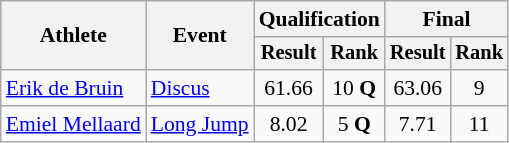<table class="wikitable" style="font-size:90%">
<tr>
<th rowspan="2">Athlete</th>
<th rowspan="2">Event</th>
<th colspan="2">Qualification</th>
<th colspan="2">Final</th>
</tr>
<tr style="font-size:95%">
<th>Result</th>
<th>Rank</th>
<th>Result</th>
<th>Rank</th>
</tr>
<tr align=center>
<td align=left><a href='#'>Erik de Bruin</a></td>
<td align=left><a href='#'>Discus</a></td>
<td>61.66</td>
<td>10 <strong>Q</strong></td>
<td>63.06</td>
<td>9</td>
</tr>
<tr align=center>
<td align=left><a href='#'>Emiel Mellaard</a></td>
<td align=left><a href='#'>Long Jump</a></td>
<td>8.02</td>
<td>5 <strong>Q</strong></td>
<td>7.71</td>
<td>11</td>
</tr>
</table>
